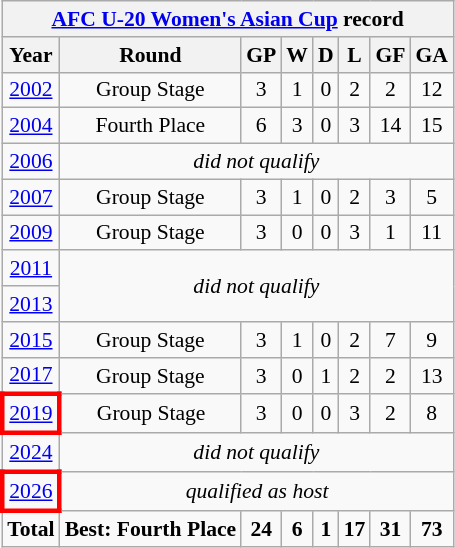<table class="wikitable" style="text-align:center; font-size:90%;">
<tr>
<th colspan=8><a href='#'>AFC U-20 Women's Asian Cup</a> record</th>
</tr>
<tr>
<th>Year</th>
<th>Round</th>
<th>GP</th>
<th>W</th>
<th>D</th>
<th>L</th>
<th>GF</th>
<th>GA</th>
</tr>
<tr>
<td> <a href='#'>2002</a></td>
<td>Group Stage</td>
<td>3</td>
<td>1</td>
<td>0</td>
<td>2</td>
<td>2</td>
<td>12</td>
</tr>
<tr>
<td> <a href='#'>2004</a></td>
<td>Fourth Place</td>
<td>6</td>
<td>3</td>
<td>0</td>
<td>3</td>
<td>14</td>
<td>15</td>
</tr>
<tr>
<td> <a href='#'>2006</a></td>
<td colspan=7><em>did not qualify</em></td>
</tr>
<tr>
<td> <a href='#'>2007</a></td>
<td>Group Stage</td>
<td>3</td>
<td>1</td>
<td>0</td>
<td>2</td>
<td>3</td>
<td>5</td>
</tr>
<tr>
<td> <a href='#'>2009</a></td>
<td>Group Stage</td>
<td>3</td>
<td>0</td>
<td>0</td>
<td>3</td>
<td>1</td>
<td>11</td>
</tr>
<tr>
<td> <a href='#'>2011</a></td>
<td colspan=7 rowspan=2><em>did not qualify</em></td>
</tr>
<tr>
<td> <a href='#'>2013</a></td>
</tr>
<tr>
<td> <a href='#'>2015</a></td>
<td>Group Stage</td>
<td>3</td>
<td>1</td>
<td>0</td>
<td>2</td>
<td>7</td>
<td>9</td>
</tr>
<tr>
<td> <a href='#'>2017</a></td>
<td>Group Stage</td>
<td>3</td>
<td>0</td>
<td>1</td>
<td>2</td>
<td>2</td>
<td>13</td>
</tr>
<tr>
<td style="border: 3px solid red"> <a href='#'>2019</a></td>
<td>Group Stage</td>
<td>3</td>
<td>0</td>
<td>0</td>
<td>3</td>
<td>2</td>
<td>8</td>
</tr>
<tr>
<td> <a href='#'>2024</a></td>
<td colspan=7><em>did not qualify</em></td>
</tr>
<tr>
<td style="border: 3px solid red"> <a href='#'>2026</a></td>
<td colspan=7><em>qualified as host</em></td>
</tr>
<tr>
<td><strong>Total</strong></td>
<td><strong>Best: Fourth Place</strong></td>
<td><strong>24</strong></td>
<td><strong>6</strong></td>
<td><strong>1</strong></td>
<td><strong>17</strong></td>
<td><strong>31</strong></td>
<td><strong>73</strong></td>
</tr>
</table>
